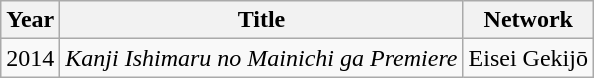<table class="wikitable">
<tr>
<th>Year</th>
<th>Title</th>
<th>Network</th>
</tr>
<tr>
<td>2014</td>
<td><em>Kanji Ishimaru no Mainichi ga Premiere</em></td>
<td>Eisei Gekijō</td>
</tr>
</table>
